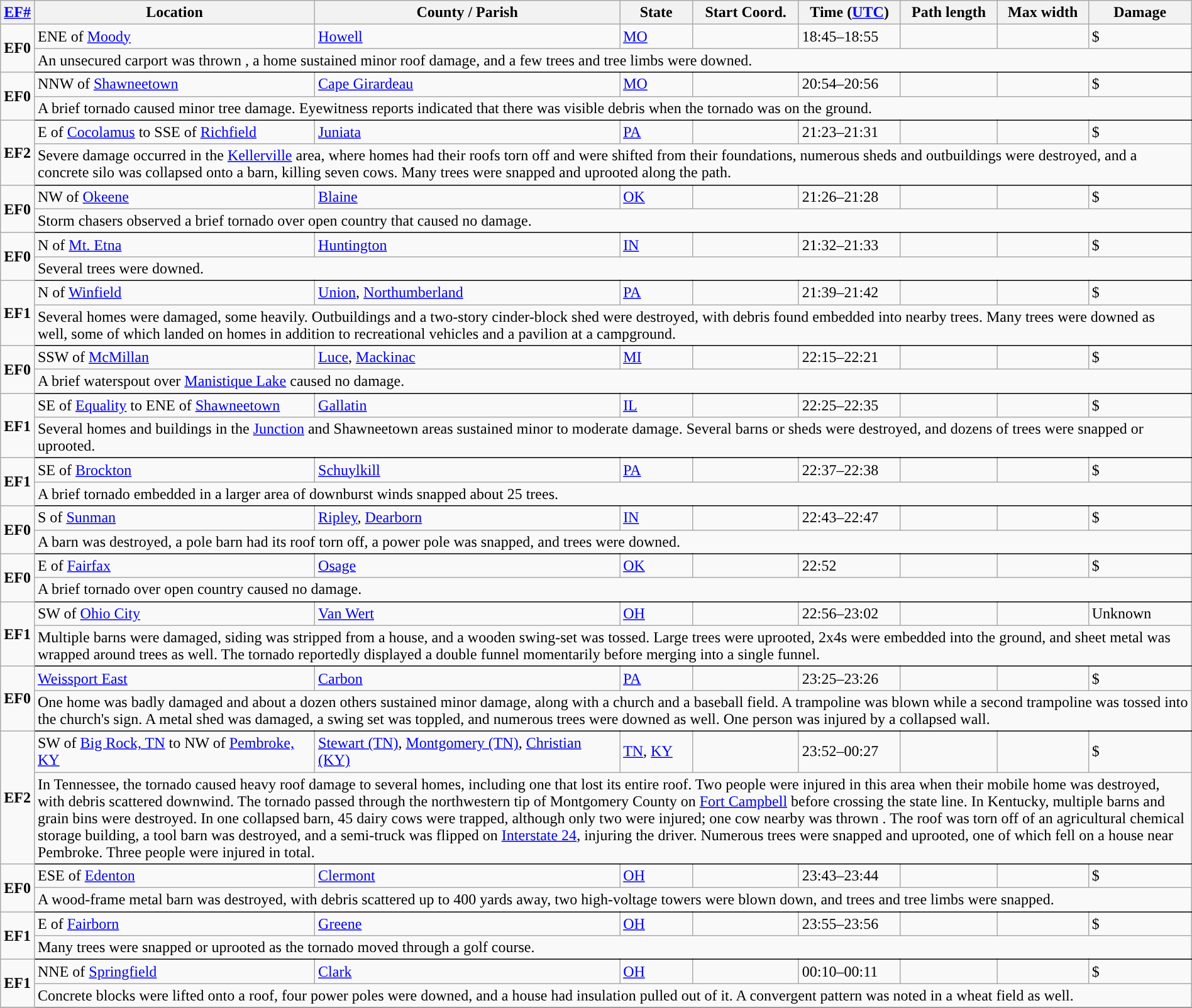<table class="wikitable sortable" style="width:100%;">
<tr>
<th scope="col" width="2%" align="center"><a href='#'>EF#</a></th>
<th scope="col" align="center" class="unsortable">Location</th>
<th scope="col" align="center" class="unsortable">County / Parish</th>
<th scope="col" align="center">State</th>
<th scope="col" align="center" data-sort-type="number">Start Coord.</th>
<th scope="col" align="center" data-sort-type="number">Time (<a href='#'>UTC</a>)</th>
<th scope="col" align="center" data-sort-type="number">Path length</th>
<th scope="col" align="center" data-sort-type="number">Max width</th>
<th scope="col" align="center">Damage</th>
</tr>
<tr>
<td rowspan="2" align="center"><strong>EF0</strong></td>
<td>ENE of <a href='#'>Moody</a></td>
<td><a href='#'>Howell</a></td>
<td><a href='#'>MO</a></td>
<td></td>
<td>18:45–18:55</td>
<td></td>
<td></td>
<td>$</td>
</tr>
<tr class="expand-child">
<td colspan="8" style=" border-bottom: 1px solid black;">An unsecured carport was thrown , a home sustained minor roof damage, and a few trees and tree limbs were downed.</td>
</tr>
<tr>
<td rowspan="2" align="center"><strong>EF0</strong></td>
<td>NNW of <a href='#'>Shawneetown</a></td>
<td><a href='#'>Cape Girardeau</a></td>
<td><a href='#'>MO</a></td>
<td></td>
<td>20:54–20:56</td>
<td></td>
<td></td>
<td>$</td>
</tr>
<tr class="expand-child">
<td colspan="8" style=" border-bottom: 1px solid black;">A brief tornado caused minor tree damage. Eyewitness reports indicated that there was visible debris when the tornado was on the ground.</td>
</tr>
<tr>
<td rowspan="2" align="center"><strong>EF2</strong></td>
<td>E of <a href='#'>Cocolamus</a> to SSE of <a href='#'>Richfield</a></td>
<td><a href='#'>Juniata</a></td>
<td><a href='#'>PA</a></td>
<td></td>
<td>21:23–21:31</td>
<td></td>
<td></td>
<td>$</td>
</tr>
<tr class="expand-child">
<td colspan="8" style=" border-bottom: 1px solid black;">Severe damage occurred in the <a href='#'>Kellerville</a> area, where homes had their roofs torn off and were shifted from their foundations, numerous sheds and outbuildings were destroyed, and a concrete silo was collapsed onto a barn, killing seven cows. Many trees were snapped and uprooted along the path.</td>
</tr>
<tr>
<td rowspan="2" align="center"><strong>EF0</strong></td>
<td>NW of <a href='#'>Okeene</a></td>
<td><a href='#'>Blaine</a></td>
<td><a href='#'>OK</a></td>
<td></td>
<td>21:26–21:28</td>
<td></td>
<td></td>
<td>$</td>
</tr>
<tr class="expand-child">
<td colspan="8" style=" border-bottom: 1px solid black;">Storm chasers observed a brief tornado over open country that caused no damage.</td>
</tr>
<tr>
<td rowspan="2" align="center"><strong>EF0</strong></td>
<td>N of <a href='#'>Mt. Etna</a></td>
<td><a href='#'>Huntington</a></td>
<td><a href='#'>IN</a></td>
<td></td>
<td>21:32–21:33</td>
<td></td>
<td></td>
<td>$</td>
</tr>
<tr class="expand-child">
<td colspan="8" style=" border-bottom: 1px solid black;">Several trees were downed.</td>
</tr>
<tr>
<td rowspan="2" align="center"><strong>EF1</strong></td>
<td>N of <a href='#'>Winfield</a></td>
<td><a href='#'>Union</a>, <a href='#'>Northumberland</a></td>
<td><a href='#'>PA</a></td>
<td></td>
<td>21:39–21:42</td>
<td></td>
<td></td>
<td>$</td>
</tr>
<tr class="expand-child">
<td colspan="8" style=" border-bottom: 1px solid black;">Several homes were damaged, some heavily. Outbuildings and a two-story cinder-block shed were destroyed, with debris found embedded into nearby trees. Many trees were downed as well, some of which landed on homes in addition to recreational vehicles and a pavilion at a campground.</td>
</tr>
<tr>
<td rowspan="2" align="center"><strong>EF0</strong></td>
<td>SSW of <a href='#'>McMillan</a></td>
<td><a href='#'>Luce</a>, <a href='#'>Mackinac</a></td>
<td><a href='#'>MI</a></td>
<td></td>
<td>22:15–22:21</td>
<td></td>
<td></td>
<td>$</td>
</tr>
<tr class="expand-child">
<td colspan="8" style=" border-bottom: 1px solid black;">A brief waterspout over <a href='#'>Manistique Lake</a> caused no damage.</td>
</tr>
<tr>
<td rowspan="2" align="center"><strong>EF1</strong></td>
<td>SE of <a href='#'>Equality</a> to ENE of <a href='#'>Shawneetown</a></td>
<td><a href='#'>Gallatin</a></td>
<td><a href='#'>IL</a></td>
<td></td>
<td>22:25–22:35</td>
<td></td>
<td></td>
<td>$</td>
</tr>
<tr class="expand-child">
<td colspan="8" style=" border-bottom: 1px solid black;">Several homes and buildings in the <a href='#'>Junction</a> and Shawneetown areas sustained minor to moderate damage. Several barns or sheds were destroyed, and dozens of trees were snapped or uprooted.</td>
</tr>
<tr>
<td rowspan="2" align="center"><strong>EF1</strong></td>
<td>SE of <a href='#'>Brockton</a></td>
<td><a href='#'>Schuylkill</a></td>
<td><a href='#'>PA</a></td>
<td></td>
<td>22:37–22:38</td>
<td></td>
<td></td>
<td>$</td>
</tr>
<tr class="expand-child">
<td colspan="8" style=" border-bottom: 1px solid black;">A brief tornado embedded in a larger area of downburst winds snapped about 25 trees.</td>
</tr>
<tr>
<td rowspan="2" align="center"><strong>EF0</strong></td>
<td>S of <a href='#'>Sunman</a></td>
<td><a href='#'>Ripley</a>, <a href='#'>Dearborn</a></td>
<td><a href='#'>IN</a></td>
<td></td>
<td>22:43–22:47</td>
<td></td>
<td></td>
<td>$</td>
</tr>
<tr class="expand-child">
<td colspan="8" style=" border-bottom: 1px solid black;">A barn was destroyed, a pole barn had its roof torn off, a power pole was snapped, and trees were downed.</td>
</tr>
<tr>
<td rowspan="2" align="center"><strong>EF0</strong></td>
<td>E of <a href='#'>Fairfax</a></td>
<td><a href='#'>Osage</a></td>
<td><a href='#'>OK</a></td>
<td></td>
<td>22:52</td>
<td></td>
<td></td>
<td>$</td>
</tr>
<tr class="expand-child">
<td colspan="8" style=" border-bottom: 1px solid black;">A brief tornado over open country caused no damage.</td>
</tr>
<tr>
<td rowspan="2" align="center"><strong>EF1</strong></td>
<td>SW of <a href='#'>Ohio City</a></td>
<td><a href='#'>Van Wert</a></td>
<td><a href='#'>OH</a></td>
<td></td>
<td>22:56–23:02</td>
<td></td>
<td></td>
<td>Unknown</td>
</tr>
<tr class="expand-child">
<td colspan="8" style=" border-bottom: 1px solid black;">Multiple barns were damaged, siding was stripped from a house, and a wooden swing-set was tossed. Large trees were uprooted, 2x4s were embedded into the ground, and sheet metal was wrapped around trees as well. The tornado reportedly displayed a double funnel momentarily before merging into a single funnel.</td>
</tr>
<tr>
<td rowspan="2" align="center"><strong>EF0</strong></td>
<td><a href='#'>Weissport East</a></td>
<td><a href='#'>Carbon</a></td>
<td><a href='#'>PA</a></td>
<td></td>
<td>23:25–23:26</td>
<td></td>
<td></td>
<td>$</td>
</tr>
<tr class="expand-child">
<td colspan="8" style=" border-bottom: 1px solid black;">One home was badly damaged and about a dozen others sustained minor damage, along with a church and a baseball field. A trampoline was blown  while a second trampoline was tossed into the church's sign. A metal shed was damaged, a swing set was toppled, and numerous trees were downed as well. One person was injured by a collapsed wall.</td>
</tr>
<tr>
<td rowspan="2" align="center"><strong>EF2</strong></td>
<td>SW of <a href='#'>Big Rock, TN</a> to NW of <a href='#'>Pembroke, KY</a></td>
<td><a href='#'>Stewart (TN)</a>, <a href='#'>Montgomery (TN)</a>, <a href='#'>Christian (KY)</a></td>
<td><a href='#'>TN</a>, <a href='#'>KY</a></td>
<td></td>
<td>23:52–00:27</td>
<td></td>
<td></td>
<td>$</td>
</tr>
<tr class="expand-child">
<td colspan="8" style=" border-bottom: 1px solid black;">In Tennessee, the tornado caused heavy roof damage to several homes, including one that lost its entire roof. Two people were injured in this area when their mobile home was destroyed, with debris scattered downwind. The tornado passed through the northwestern tip of Montgomery County on <a href='#'>Fort Campbell</a> before crossing the state line. In Kentucky, multiple barns and grain bins were destroyed. In one collapsed barn, 45 dairy cows were trapped, although only two were injured; one cow nearby was thrown . The roof was torn off of an agricultural chemical storage building, a tool barn was destroyed, and a semi-truck was flipped on <a href='#'>Interstate 24</a>, injuring the driver. Numerous trees were snapped and uprooted, one of which fell on a house near Pembroke. Three people were injured in total.</td>
</tr>
<tr>
<td rowspan="2" align="center"><strong>EF0</strong></td>
<td>ESE of <a href='#'>Edenton</a></td>
<td><a href='#'>Clermont</a></td>
<td><a href='#'>OH</a></td>
<td></td>
<td>23:43–23:44</td>
<td></td>
<td></td>
<td>$</td>
</tr>
<tr class="expand-child">
<td colspan="8" style=" border-bottom: 1px solid black;">A wood-frame metal barn was destroyed, with debris scattered up to 400 yards away, two high-voltage towers were blown down, and trees and tree limbs were snapped.</td>
</tr>
<tr>
<td rowspan="2" align="center"><strong>EF1</strong></td>
<td>E of <a href='#'>Fairborn</a></td>
<td><a href='#'>Greene</a></td>
<td><a href='#'>OH</a></td>
<td></td>
<td>23:55–23:56</td>
<td></td>
<td></td>
<td>$</td>
</tr>
<tr class="expand-child">
<td colspan="8" style=" border-bottom: 1px solid black;">Many trees were snapped or uprooted as the tornado moved through a golf course.</td>
</tr>
<tr>
<td rowspan="2" align="center"><strong>EF1</strong></td>
<td>NNE of <a href='#'>Springfield</a></td>
<td><a href='#'>Clark</a></td>
<td><a href='#'>OH</a></td>
<td></td>
<td>00:10–00:11</td>
<td></td>
<td></td>
<td>$</td>
</tr>
<tr class="expand-child">
<td colspan="8" style=" border-bottom: 1px solid black;">Concrete blocks were lifted onto a roof, four power poles were downed, and a house had insulation pulled out of it. A convergent pattern was noted in a wheat field as well.</td>
</tr>
<tr>
</tr>
</table>
